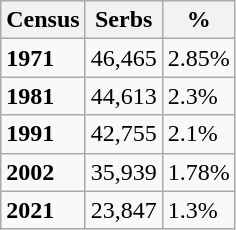<table class="wikitable">
<tr>
<th>Census</th>
<th>Serbs</th>
<th>%</th>
</tr>
<tr>
<td><strong>1971</strong></td>
<td>46,465</td>
<td>2.85%</td>
</tr>
<tr>
<td><strong>1981</strong></td>
<td>44,613</td>
<td>2.3%</td>
</tr>
<tr>
<td><strong>1991</strong></td>
<td>42,755</td>
<td>2.1%</td>
</tr>
<tr>
<td><strong>2002</strong></td>
<td>35,939</td>
<td>1.78%</td>
</tr>
<tr>
<td><strong>2021</strong></td>
<td>23,847</td>
<td>1.3%</td>
</tr>
</table>
